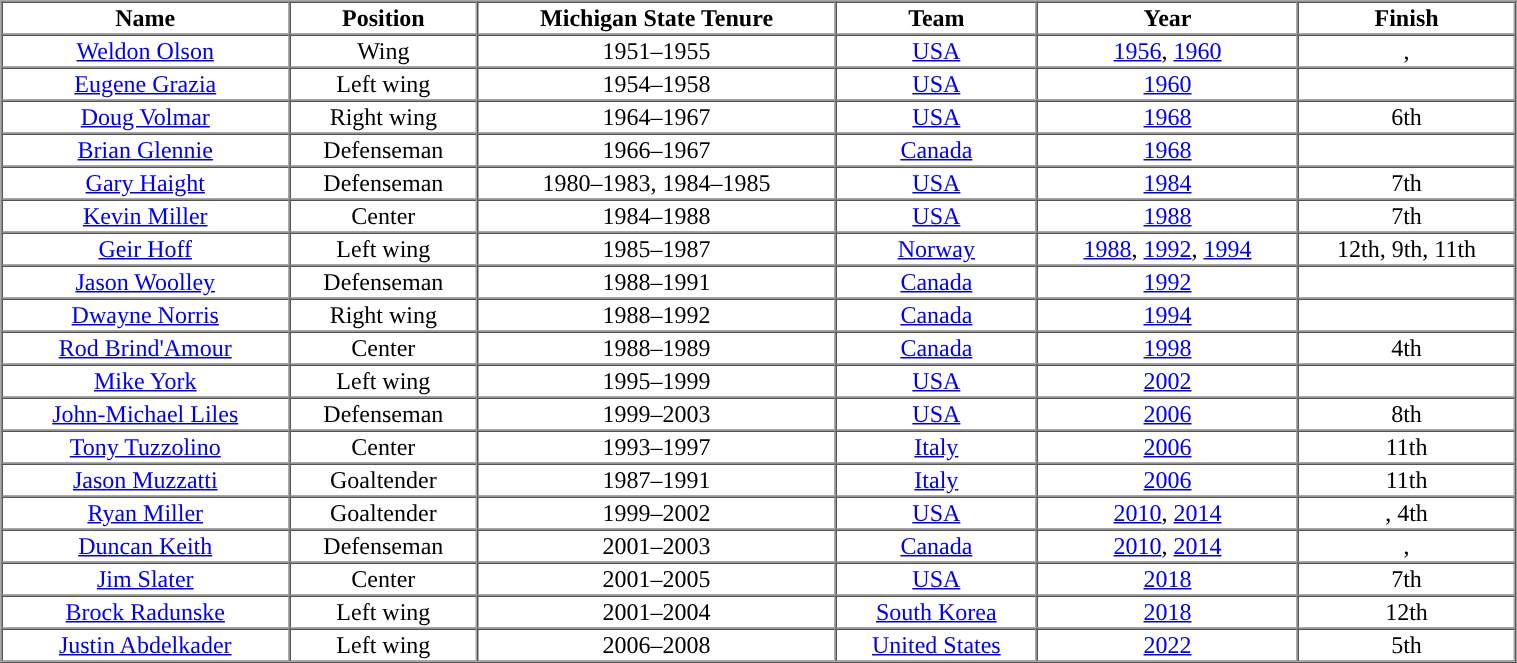<table cellpadding="1" border="1" cellspacing="0" width="80%">
<tr>
<th>Name</th>
<th>Position</th>
<th>Michigan State Tenure</th>
<th>Team</th>
<th>Year</th>
<th>Finish</th>
</tr>
<tr align="center">
<td><a href='#'>Weldon Olson</a></td>
<td>Wing</td>
<td>1951–1955</td>
<td> <a href='#'>USA</a></td>
<td><a href='#'>1956</a>, <a href='#'>1960</a></td>
<td>, </td>
</tr>
<tr align="center">
<td><a href='#'>Eugene Grazia</a></td>
<td>Left wing</td>
<td>1954–1958</td>
<td> <a href='#'>USA</a></td>
<td><a href='#'>1960</a></td>
<td></td>
</tr>
<tr align="center">
<td><a href='#'>Doug Volmar</a></td>
<td>Right wing</td>
<td>1964–1967</td>
<td> <a href='#'>USA</a></td>
<td><a href='#'>1968</a></td>
<td>6th</td>
</tr>
<tr align="center">
<td><a href='#'>Brian Glennie</a></td>
<td>Defenseman</td>
<td>1966–1967</td>
<td> <a href='#'>Canada</a></td>
<td><a href='#'>1968</a></td>
<td></td>
</tr>
<tr align="center">
<td><a href='#'>Gary Haight</a></td>
<td>Defenseman</td>
<td>1980–1983, 1984–1985</td>
<td> <a href='#'>USA</a></td>
<td><a href='#'>1984</a></td>
<td>7th</td>
</tr>
<tr align="center">
<td><a href='#'>Kevin Miller</a></td>
<td>Center</td>
<td>1984–1988</td>
<td> <a href='#'>USA</a></td>
<td><a href='#'>1988</a></td>
<td>7th</td>
</tr>
<tr align="center">
<td><a href='#'>Geir Hoff</a></td>
<td>Left wing</td>
<td>1985–1987</td>
<td> <a href='#'>Norway</a></td>
<td><a href='#'>1988</a>, <a href='#'>1992</a>, <a href='#'>1994</a></td>
<td>12th, 9th, 11th</td>
</tr>
<tr align="center">
<td><a href='#'>Jason Woolley</a></td>
<td>Defenseman</td>
<td>1988–1991</td>
<td> <a href='#'>Canada</a></td>
<td><a href='#'>1992</a></td>
<td></td>
</tr>
<tr align="center">
<td><a href='#'>Dwayne Norris</a></td>
<td>Right wing</td>
<td>1988–1992</td>
<td> <a href='#'>Canada</a></td>
<td><a href='#'>1994</a></td>
<td></td>
</tr>
<tr align="center">
<td><a href='#'>Rod Brind'Amour</a></td>
<td>Center</td>
<td>1988–1989</td>
<td> <a href='#'>Canada</a></td>
<td><a href='#'>1998</a></td>
<td>4th</td>
</tr>
<tr align="center">
<td><a href='#'>Mike York</a></td>
<td>Left wing</td>
<td>1995–1999</td>
<td> <a href='#'>USA</a></td>
<td><a href='#'>2002</a></td>
<td></td>
</tr>
<tr align="center">
<td><a href='#'>John-Michael Liles</a></td>
<td>Defenseman</td>
<td>1999–2003</td>
<td> <a href='#'>USA</a></td>
<td><a href='#'>2006</a></td>
<td>8th</td>
</tr>
<tr align="center">
<td><a href='#'>Tony Tuzzolino</a></td>
<td>Center</td>
<td>1993–1997</td>
<td> <a href='#'>Italy</a></td>
<td><a href='#'>2006</a></td>
<td>11th</td>
</tr>
<tr align="center">
<td><a href='#'>Jason Muzzatti</a></td>
<td>Goaltender</td>
<td>1987–1991</td>
<td> <a href='#'>Italy</a></td>
<td><a href='#'>2006</a></td>
<td>11th</td>
</tr>
<tr align="center">
<td><a href='#'>Ryan Miller</a></td>
<td>Goaltender</td>
<td>1999–2002</td>
<td> <a href='#'>USA</a></td>
<td><a href='#'>2010</a>, <a href='#'>2014</a></td>
<td>, 4th</td>
</tr>
<tr align="center">
<td><a href='#'>Duncan Keith</a></td>
<td>Defenseman</td>
<td>2001–2003</td>
<td> <a href='#'>Canada</a></td>
<td><a href='#'>2010</a>, <a href='#'>2014</a></td>
<td>, </td>
</tr>
<tr align="center">
<td><a href='#'>Jim Slater</a></td>
<td>Center</td>
<td>2001–2005</td>
<td> <a href='#'>USA</a></td>
<td><a href='#'>2018</a></td>
<td>7th</td>
</tr>
<tr align="center">
<td><a href='#'>Brock Radunske</a></td>
<td>Left wing</td>
<td>2001–2004</td>
<td> <a href='#'>South Korea</a></td>
<td><a href='#'>2018</a></td>
<td>12th</td>
</tr>
<tr align="center">
<td><a href='#'>Justin Abdelkader</a></td>
<td>Left wing</td>
<td>2006–2008</td>
<td> <a href='#'>United States</a></td>
<td><a href='#'>2022</a></td>
<td>5th</td>
</tr>
<tr align="center">
</tr>
</table>
